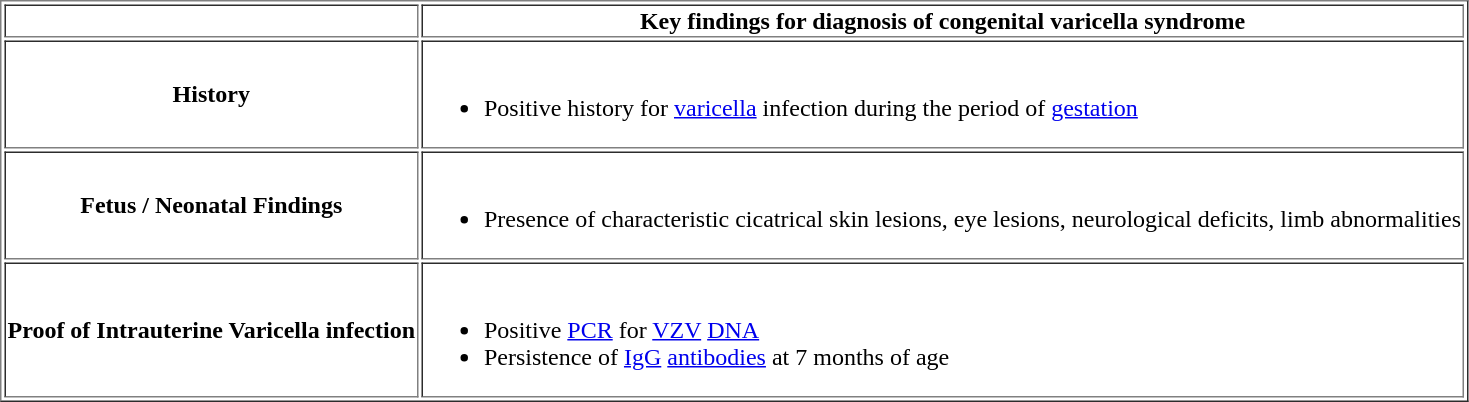<table border="1">
<tr>
<th></th>
<th><strong>Key findings for diagnosis of congenital varicella syndrome</strong></th>
</tr>
<tr>
<th><strong>History</strong></th>
<td><br><ul><li>Positive history for <a href='#'>varicella</a> infection during the period of <a href='#'>gestation</a></li></ul></td>
</tr>
<tr>
<th><strong>Fetus / Neonatal Findings</strong></th>
<td><br><ul><li>Presence of characteristic cicatrical skin lesions, eye lesions, neurological deficits, limb abnormalities</li></ul></td>
</tr>
<tr>
<th><strong>Proof of Intrauterine Varicella infection</strong></th>
<td><br><ul><li>Positive <a href='#'>PCR</a> for <a href='#'>VZV</a> <a href='#'>DNA</a></li><li>Persistence of <a href='#'>IgG</a> <a href='#'>antibodies</a> at 7 months of age</li></ul></td>
</tr>
</table>
